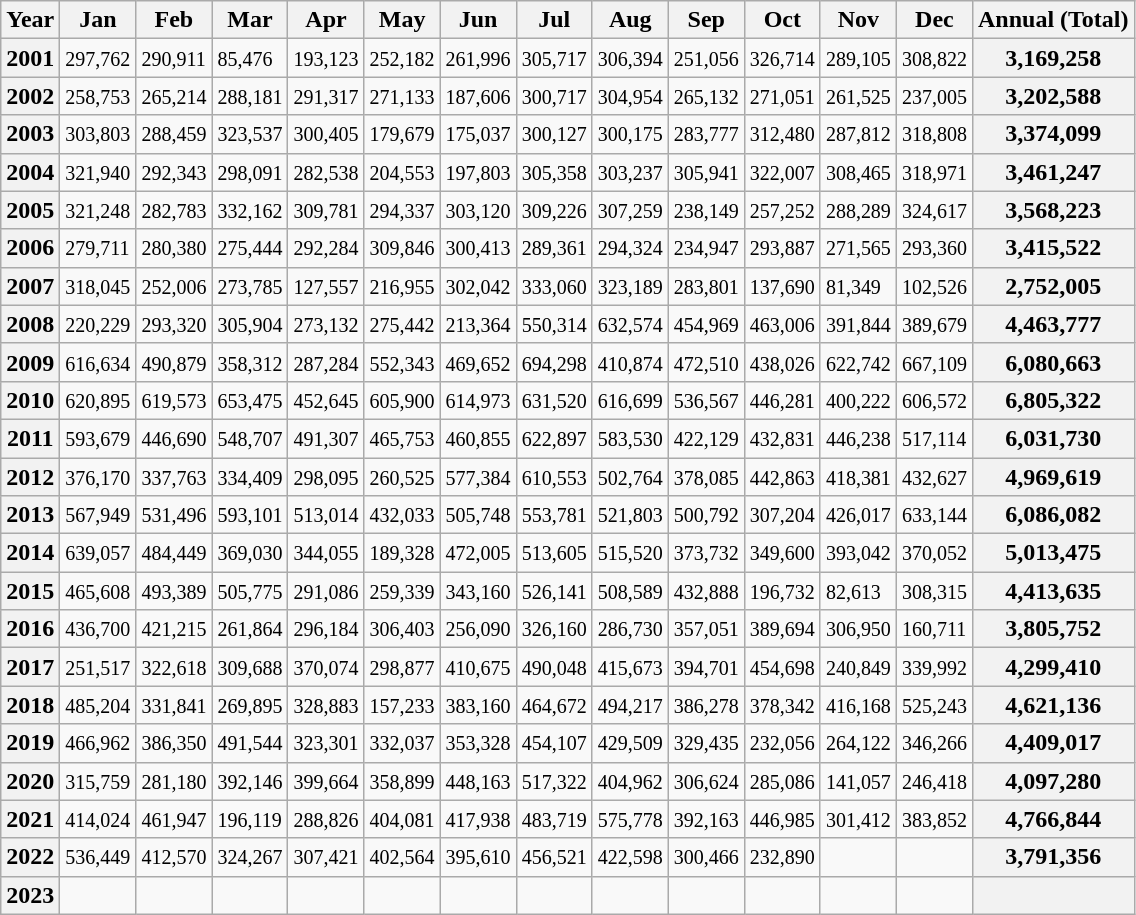<table class="wikitable">
<tr>
<th>Year</th>
<th>Jan</th>
<th>Feb</th>
<th>Mar</th>
<th>Apr</th>
<th>May</th>
<th>Jun</th>
<th>Jul</th>
<th>Aug</th>
<th>Sep</th>
<th>Oct</th>
<th>Nov</th>
<th>Dec</th>
<th>Annual (Total)</th>
</tr>
<tr>
<th>2001</th>
<td><small>297,762</small></td>
<td><small>290,911</small></td>
<td><small>85,476</small></td>
<td><small>193,123</small></td>
<td><small>252,182</small></td>
<td><small>261,996</small></td>
<td><small>305,717</small></td>
<td><small>306,394</small></td>
<td><small>251,056</small></td>
<td><small>326,714</small></td>
<td><small>289,105</small></td>
<td><small>308,822</small></td>
<th>3,169,258</th>
</tr>
<tr>
<th>2002</th>
<td><small>258,753</small></td>
<td><small>265,214</small></td>
<td><small>288,181</small></td>
<td><small>291,317</small></td>
<td><small>271,133</small></td>
<td><small>187,606</small></td>
<td><small>300,717</small></td>
<td><small>304,954</small></td>
<td><small>265,132</small></td>
<td><small>271,051</small></td>
<td><small>261,525</small></td>
<td><small>237,005</small></td>
<th>3,202,588</th>
</tr>
<tr>
<th>2003</th>
<td><small>303,803</small></td>
<td><small>288,459</small></td>
<td><small>323,537</small></td>
<td><small>300,405</small></td>
<td><small>179,679</small></td>
<td><small>175,037</small></td>
<td><small>300,127</small></td>
<td><small>300,175</small></td>
<td><small>283,777</small></td>
<td><small>312,480</small></td>
<td><small>287,812</small></td>
<td><small>318,808</small></td>
<th>3,374,099</th>
</tr>
<tr>
<th>2004</th>
<td><small>321,940</small></td>
<td><small>292,343</small></td>
<td><small>298,091</small></td>
<td><small>282,538</small></td>
<td><small>204,553</small></td>
<td><small>197,803</small></td>
<td><small>305,358</small></td>
<td><small>303,237</small></td>
<td><small>305,941</small></td>
<td><small>322,007</small></td>
<td><small>308,465</small></td>
<td><small>318,971</small></td>
<th>3,461,247</th>
</tr>
<tr>
<th>2005</th>
<td><small>321,248</small></td>
<td><small>282,783</small></td>
<td><small>332,162</small></td>
<td><small>309,781</small></td>
<td><small>294,337</small></td>
<td><small>303,120</small></td>
<td><small>309,226</small></td>
<td><small>307,259</small></td>
<td><small>238,149</small></td>
<td><small>257,252</small></td>
<td><small>288,289</small></td>
<td><small>324,617</small></td>
<th>3,568,223</th>
</tr>
<tr>
<th>2006</th>
<td><small>279,711</small></td>
<td><small>280,380</small></td>
<td><small>275,444</small></td>
<td><small>292,284</small></td>
<td><small>309,846</small></td>
<td><small>300,413</small></td>
<td><small>289,361</small></td>
<td><small>294,324</small></td>
<td><small>234,947</small></td>
<td><small>293,887</small></td>
<td><small>271,565</small></td>
<td><small>293,360</small></td>
<th>3,415,522</th>
</tr>
<tr>
<th>2007</th>
<td><small>318,045</small></td>
<td><small>252,006</small></td>
<td><small>273,785</small></td>
<td><small>127,557</small></td>
<td><small>216,955</small></td>
<td><small>302,042</small></td>
<td><small>333,060</small></td>
<td><small>323,189</small></td>
<td><small>283,801</small></td>
<td><small>137,690</small></td>
<td><small>81,349</small></td>
<td><small>102,526</small></td>
<th>2,752,005</th>
</tr>
<tr>
<th>2008</th>
<td><small>220,229</small></td>
<td><small>293,320</small></td>
<td><small>305,904</small></td>
<td><small>273,132</small></td>
<td><small>275,442</small></td>
<td><small>213,364</small></td>
<td><small>550,314</small></td>
<td><small>632,574</small></td>
<td><small>454,969</small></td>
<td><small>463,006</small></td>
<td><small>391,844</small></td>
<td><small>389,679</small></td>
<th>4,463,777</th>
</tr>
<tr>
<th>2009</th>
<td><small>616,634</small></td>
<td><small>490,879</small></td>
<td><small>358,312</small></td>
<td><small>287,284</small></td>
<td><small>552,343</small></td>
<td><small>469,652</small></td>
<td><small>694,298</small></td>
<td><small>410,874</small></td>
<td><small>472,510</small></td>
<td><small>438,026</small></td>
<td><small>622,742</small></td>
<td><small>667,109</small></td>
<th>6,080,663</th>
</tr>
<tr>
<th>2010</th>
<td><small>620,895</small></td>
<td><small>619,573</small></td>
<td><small>653,475</small></td>
<td><small>452,645</small></td>
<td><small>605,900</small></td>
<td><small>614,973</small></td>
<td><small>631,520</small></td>
<td><small>616,699</small></td>
<td><small>536,567</small></td>
<td><small>446,281</small></td>
<td><small>400,222</small></td>
<td><small>606,572</small></td>
<th>6,805,322</th>
</tr>
<tr>
<th>2011</th>
<td><small>593,679</small></td>
<td><small>446,690</small></td>
<td><small>548,707</small></td>
<td><small>491,307</small></td>
<td><small>465,753</small></td>
<td><small>460,855</small></td>
<td><small>622,897</small></td>
<td><small>583,530</small></td>
<td><small>422,129</small></td>
<td><small>432,831</small></td>
<td><small>446,238</small></td>
<td><small>517,114</small></td>
<th>6,031,730</th>
</tr>
<tr>
<th>2012</th>
<td><small>376,170</small></td>
<td><small>337,763</small></td>
<td><small>334,409</small></td>
<td><small>298,095</small></td>
<td><small>260,525</small></td>
<td><small>577,384</small></td>
<td><small>610,553</small></td>
<td><small>502,764</small></td>
<td><small>378,085</small></td>
<td><small>442,863</small></td>
<td><small>418,381</small></td>
<td><small>432,627</small></td>
<th>4,969,619</th>
</tr>
<tr>
<th>2013</th>
<td><small>567,949</small></td>
<td><small>531,496</small></td>
<td><small>593,101</small></td>
<td><small>513,014</small></td>
<td><small>432,033</small></td>
<td><small>505,748</small></td>
<td><small>553,781</small></td>
<td><small>521,803</small></td>
<td><small>500,792</small></td>
<td><small>307,204</small></td>
<td><small>426,017</small></td>
<td><small>633,144</small></td>
<th>6,086,082</th>
</tr>
<tr>
<th>2014</th>
<td><small>639,057</small></td>
<td><small>484,449</small></td>
<td><small>369,030</small></td>
<td><small>344,055</small></td>
<td><small>189,328</small></td>
<td><small>472,005</small></td>
<td><small>513,605</small></td>
<td><small>515,520</small></td>
<td><small>373,732</small></td>
<td><small>349,600</small></td>
<td><small>393,042</small></td>
<td><small>370,052</small></td>
<th>5,013,475</th>
</tr>
<tr>
<th>2015</th>
<td><small>465,608</small></td>
<td><small>493,389</small></td>
<td><small>505,775</small></td>
<td><small>291,086</small></td>
<td><small>259,339</small></td>
<td><small>343,160</small></td>
<td><small>526,141</small></td>
<td><small>508,589</small></td>
<td><small>432,888</small></td>
<td><small>196,732</small></td>
<td><small>82,613</small></td>
<td><small>308,315</small></td>
<th>4,413,635</th>
</tr>
<tr>
<th>2016</th>
<td><small>436,700</small></td>
<td><small>421,215</small></td>
<td><small>261,864</small></td>
<td><small>296,184</small></td>
<td><small>306,403</small></td>
<td><small>256,090</small></td>
<td><small>326,160</small></td>
<td><small>286,730</small></td>
<td><small>357,051</small></td>
<td><small>389,694</small></td>
<td><small>306,950</small></td>
<td><small>160,711</small></td>
<th>3,805,752</th>
</tr>
<tr>
<th>2017</th>
<td><small>251,517</small></td>
<td><small>322,618</small></td>
<td><small>309,688</small></td>
<td><small>370,074</small></td>
<td><small>298,877</small></td>
<td><small>410,675</small></td>
<td><small>490,048</small></td>
<td><small>415,673</small></td>
<td><small>394,701</small></td>
<td><small>454,698</small></td>
<td><small>240,849</small></td>
<td><small>339,992</small></td>
<th>4,299,410</th>
</tr>
<tr>
<th>2018</th>
<td><small>485,204</small></td>
<td><small>331,841</small></td>
<td><small>269,895</small></td>
<td><small>328,883</small></td>
<td><small>157,233</small></td>
<td><small>383,160</small></td>
<td><small>464,672</small></td>
<td><small>494,217</small></td>
<td><small>386,278</small></td>
<td><small>378,342</small></td>
<td><small>416,168</small></td>
<td><small>525,243</small></td>
<th>4,621,136</th>
</tr>
<tr>
<th>2019</th>
<td><small>466,962</small></td>
<td><small>386,350</small></td>
<td><small>491,544</small></td>
<td><small>323,301</small></td>
<td><small>332,037</small></td>
<td><small>353,328</small></td>
<td><small>454,107</small></td>
<td><small>429,509</small></td>
<td><small>329,435</small></td>
<td><small>232,056</small></td>
<td><small>264,122</small></td>
<td><small>346,266</small></td>
<th>4,409,017</th>
</tr>
<tr>
<th>2020</th>
<td><small>315,759</small></td>
<td><small>281,180</small></td>
<td><small>392,146</small></td>
<td><small>399,664</small></td>
<td><small>358,899</small></td>
<td><small>448,163</small></td>
<td><small>517,322</small></td>
<td><small>404,962</small></td>
<td><small>306,624</small></td>
<td><small>285,086</small></td>
<td><small>141,057</small></td>
<td><small>246,418</small></td>
<th>4,097,280</th>
</tr>
<tr>
<th>2021</th>
<td><small>414,024</small></td>
<td><small>461,947</small></td>
<td><small>196,119</small></td>
<td><small>288,826</small></td>
<td><small>404,081</small></td>
<td><small>417,938</small></td>
<td><small>483,719</small></td>
<td><small>575,778</small></td>
<td><small>392,163</small></td>
<td><small>446,985</small></td>
<td><small>301,412</small></td>
<td><small>383,852</small></td>
<th>4,766,844</th>
</tr>
<tr>
<th>2022</th>
<td><small>536,449</small></td>
<td><small>412,570</small></td>
<td><small>324,267</small></td>
<td><small>307,421</small></td>
<td><small>402,564</small></td>
<td><small>395,610</small></td>
<td><small>456,521</small></td>
<td><small>422,598</small></td>
<td><small>300,466</small></td>
<td><small>232,890</small></td>
<td></td>
<td></td>
<th>3,791,356</th>
</tr>
<tr>
<th>2023</th>
<td></td>
<td></td>
<td></td>
<td></td>
<td></td>
<td></td>
<td></td>
<td></td>
<td></td>
<td></td>
<td></td>
<td></td>
<th></th>
</tr>
</table>
